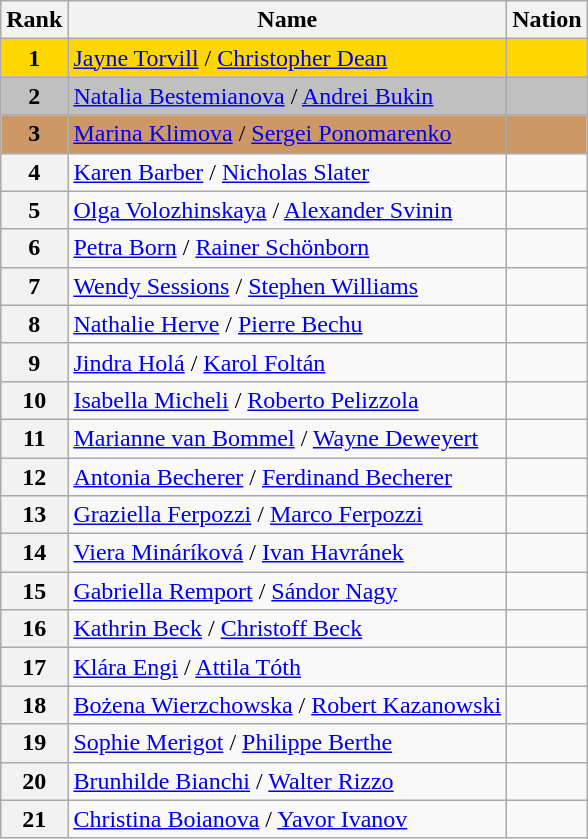<table class="wikitable">
<tr>
<th>Rank</th>
<th>Name</th>
<th>Nation</th>
</tr>
<tr bgcolor="gold">
<td align="center"><strong>1</strong></td>
<td><a href='#'>Jayne Torvill</a> / <a href='#'>Christopher Dean</a></td>
<td></td>
</tr>
<tr bgcolor="silver">
<td align="center"><strong>2</strong></td>
<td><a href='#'>Natalia Bestemianova</a> / <a href='#'>Andrei Bukin</a></td>
<td></td>
</tr>
<tr bgcolor="cc9966">
<td align="center"><strong>3</strong></td>
<td><a href='#'>Marina Klimova</a> / <a href='#'>Sergei Ponomarenko</a></td>
<td></td>
</tr>
<tr>
<th>4</th>
<td><a href='#'>Karen Barber</a> / <a href='#'>Nicholas Slater</a></td>
<td></td>
</tr>
<tr>
<th>5</th>
<td><a href='#'>Olga Volozhinskaya</a> / <a href='#'>Alexander Svinin</a></td>
<td></td>
</tr>
<tr>
<th>6</th>
<td><a href='#'>Petra Born</a> / <a href='#'>Rainer Schönborn</a></td>
<td></td>
</tr>
<tr>
<th>7</th>
<td><a href='#'>Wendy Sessions</a> / <a href='#'>Stephen Williams</a></td>
<td></td>
</tr>
<tr>
<th>8</th>
<td><a href='#'>Nathalie Herve</a> / <a href='#'>Pierre Bechu</a></td>
<td></td>
</tr>
<tr>
<th>9</th>
<td><a href='#'>Jindra Holá</a> / <a href='#'>Karol Foltán</a></td>
<td></td>
</tr>
<tr>
<th>10</th>
<td><a href='#'>Isabella Micheli</a> / <a href='#'>Roberto Pelizzola</a></td>
<td></td>
</tr>
<tr>
<th>11</th>
<td><a href='#'>Marianne van Bommel</a> / <a href='#'>Wayne Deweyert</a></td>
<td></td>
</tr>
<tr>
<th>12</th>
<td><a href='#'>Antonia Becherer</a> / <a href='#'>Ferdinand Becherer</a></td>
<td></td>
</tr>
<tr>
<th>13</th>
<td><a href='#'>Graziella Ferpozzi</a> / <a href='#'>Marco Ferpozzi</a></td>
<td></td>
</tr>
<tr>
<th>14</th>
<td><a href='#'>Viera Mináríková</a> / <a href='#'>Ivan Havránek</a></td>
<td></td>
</tr>
<tr>
<th>15</th>
<td><a href='#'>Gabriella Remport</a> / <a href='#'>Sándor Nagy</a></td>
<td></td>
</tr>
<tr>
<th>16</th>
<td><a href='#'>Kathrin Beck</a> / <a href='#'>Christoff Beck</a></td>
<td></td>
</tr>
<tr>
<th>17</th>
<td><a href='#'>Klára Engi</a> / <a href='#'>Attila Tóth</a></td>
<td></td>
</tr>
<tr>
<th>18</th>
<td><a href='#'>Bożena Wierzchowska</a> / <a href='#'>Robert Kazanowski</a></td>
<td></td>
</tr>
<tr>
<th>19</th>
<td><a href='#'>Sophie Merigot</a> / <a href='#'>Philippe Berthe</a></td>
<td></td>
</tr>
<tr>
<th>20</th>
<td><a href='#'>Brunhilde Bianchi</a> / <a href='#'>Walter Rizzo</a></td>
<td></td>
</tr>
<tr>
<th>21</th>
<td><a href='#'>Christina Boianova</a> / <a href='#'>Yavor Ivanov</a></td>
<td></td>
</tr>
</table>
